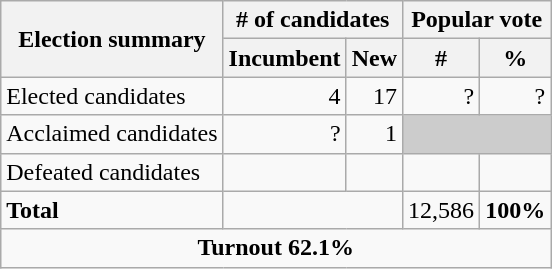<table class="wikitable">
<tr>
<th rowspan="2">Election summary </th>
<th colspan="2"># of candidates</th>
<th colspan="2">Popular vote</th>
</tr>
<tr>
<th>Incumbent</th>
<th>New</th>
<th>#</th>
<th>%</th>
</tr>
<tr>
<td>Elected candidates</td>
<td align="right">4</td>
<td align="right">17</td>
<td align="right">?</td>
<td align="right">?</td>
</tr>
<tr>
<td>Acclaimed candidates</td>
<td align="right">?</td>
<td align="right">1</td>
<td align="right" colspan=2 bgcolor="CCCCCC"></td>
</tr>
<tr>
<td>Defeated candidates</td>
<td align="right"> </td>
<td align="right"> </td>
<td align="right"> </td>
<td align="right"> </td>
</tr>
<tr>
<td><strong>Total</strong></td>
<td colspan="2" align="center"> </td>
<td align="center">12,586</td>
<td align="center"><strong>100%</strong></td>
</tr>
<tr>
<td colspan="5" align="center"><strong>Turnout 62.1%</strong></td>
</tr>
</table>
